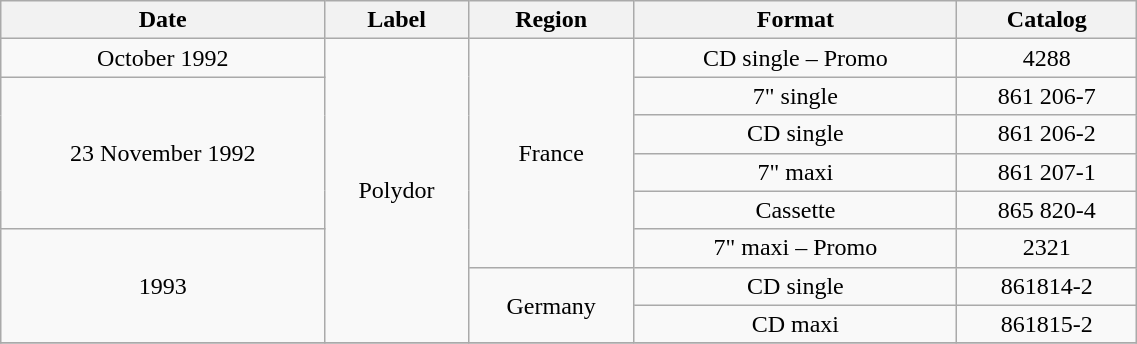<table class="wikitable" width="60%" border="1">
<tr>
<th>Date</th>
<th>Label</th>
<th>Region</th>
<th>Format</th>
<th>Catalog</th>
</tr>
<tr>
<td align=center>October 1992</td>
<td rowspan=8 align=center>Polydor</td>
<td rowspan=6 align=center>France</td>
<td align=center>CD single – Promo</td>
<td align=center>4288</td>
</tr>
<tr>
<td rowspan=4 align=center>23 November 1992</td>
<td align=center>7" single</td>
<td align=center>861 206-7</td>
</tr>
<tr>
<td align=center>CD single</td>
<td align=center>861 206-2</td>
</tr>
<tr>
<td align=center>7" maxi</td>
<td align=center>861 207-1</td>
</tr>
<tr>
<td align=center>Cassette</td>
<td align=center>865 820-4</td>
</tr>
<tr>
<td rowspan=3 align=center>1993</td>
<td align=center>7" maxi – Promo</td>
<td align=center>2321</td>
</tr>
<tr>
<td rowspan=2 align=center>Germany</td>
<td align=center>CD single</td>
<td align=center>861814-2</td>
</tr>
<tr>
<td align=center>CD maxi</td>
<td align=center>861815-2</td>
</tr>
<tr>
</tr>
</table>
